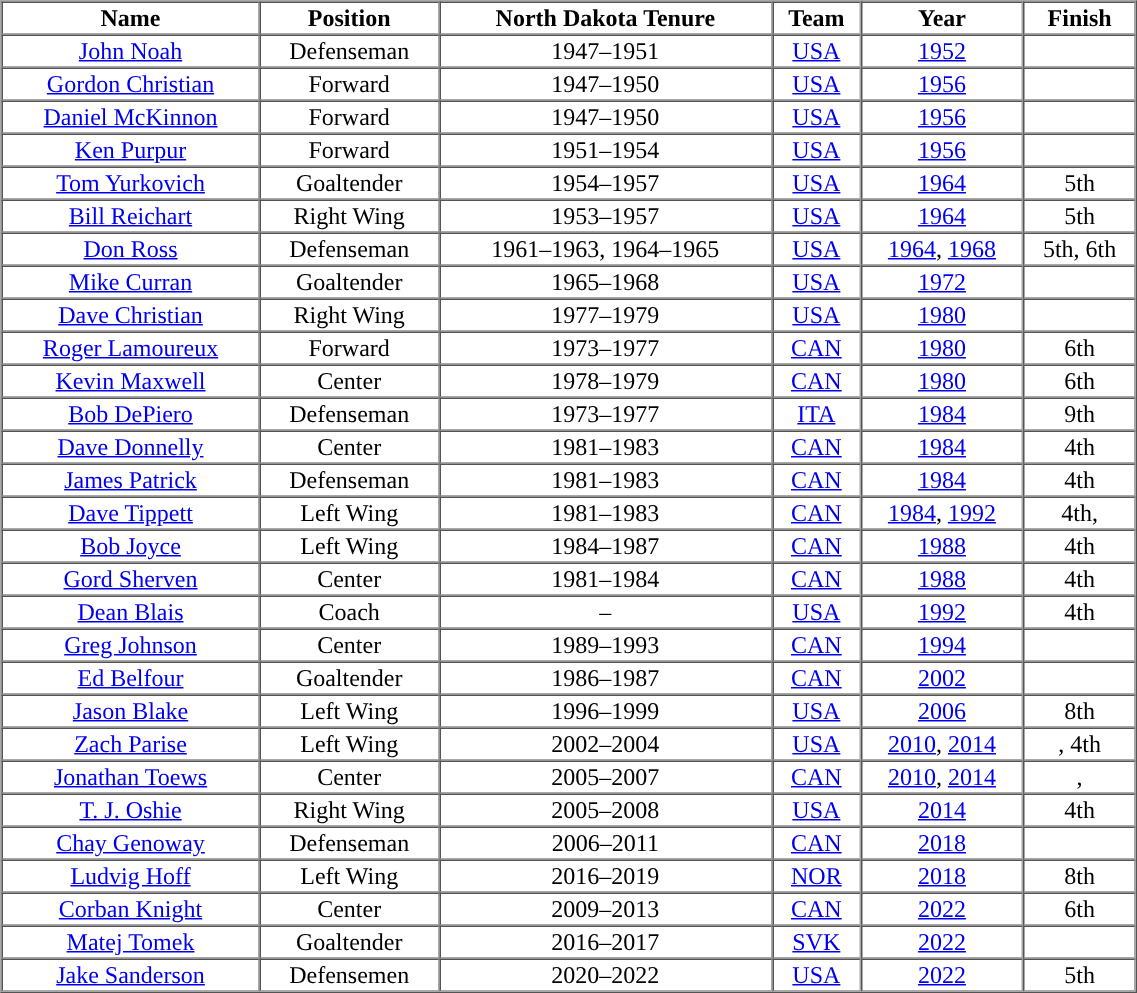<table cellpadding="1" border="1" cellspacing="0" width="60%">
<tr>
<th>Name</th>
<th>Position</th>
<th>North Dakota Tenure</th>
<th>Team</th>
<th>Year</th>
<th>Finish</th>
</tr>
<tr align="center">
<td><a href='#'>John Noah</a></td>
<td>Defenseman</td>
<td>1947–1951</td>
<td> <a href='#'>USA</a></td>
<td><a href='#'>1952</a></td>
<td></td>
</tr>
<tr align="center">
<td><a href='#'>Gordon Christian</a></td>
<td>Forward</td>
<td>1947–1950</td>
<td> <a href='#'>USA</a></td>
<td><a href='#'>1956</a></td>
<td></td>
</tr>
<tr align="center">
<td><a href='#'>Daniel McKinnon</a></td>
<td>Forward</td>
<td>1947–1950</td>
<td> <a href='#'>USA</a></td>
<td><a href='#'>1956</a></td>
<td></td>
</tr>
<tr align="center">
<td><a href='#'>Ken Purpur</a></td>
<td>Forward</td>
<td>1951–1954</td>
<td> <a href='#'>USA</a></td>
<td><a href='#'>1956</a></td>
<td></td>
</tr>
<tr align="center">
<td><a href='#'>Tom Yurkovich</a></td>
<td>Goaltender</td>
<td>1954–1957</td>
<td> <a href='#'>USA</a></td>
<td><a href='#'>1964</a></td>
<td>5th</td>
</tr>
<tr align="center">
<td><a href='#'>Bill Reichart</a></td>
<td>Right Wing</td>
<td>1953–1957</td>
<td> <a href='#'>USA</a></td>
<td><a href='#'>1964</a></td>
<td>5th</td>
</tr>
<tr align="center">
<td><a href='#'>Don Ross</a></td>
<td>Defenseman</td>
<td>1961–1963, 1964–1965</td>
<td> <a href='#'>USA</a></td>
<td><a href='#'>1964</a>, <a href='#'>1968</a></td>
<td>5th, 6th</td>
</tr>
<tr align="center">
<td><a href='#'>Mike Curran</a></td>
<td>Goaltender</td>
<td>1965–1968</td>
<td> <a href='#'>USA</a></td>
<td><a href='#'>1972</a></td>
<td></td>
</tr>
<tr align="center">
<td><a href='#'>Dave Christian</a></td>
<td>Right Wing</td>
<td>1977–1979</td>
<td> <a href='#'>USA</a></td>
<td><a href='#'>1980</a></td>
<td></td>
</tr>
<tr align="center">
<td><a href='#'>Roger Lamoureux</a></td>
<td>Forward</td>
<td>1973–1977</td>
<td> <a href='#'>CAN</a></td>
<td><a href='#'>1980</a></td>
<td>6th</td>
</tr>
<tr align="center">
<td><a href='#'>Kevin Maxwell</a></td>
<td>Center</td>
<td>1978–1979</td>
<td> <a href='#'>CAN</a></td>
<td><a href='#'>1980</a></td>
<td>6th</td>
</tr>
<tr align="center">
<td><a href='#'>Bob DePiero</a></td>
<td>Defenseman</td>
<td>1973–1977</td>
<td> <a href='#'>ITA</a></td>
<td><a href='#'>1984</a></td>
<td>9th</td>
</tr>
<tr align="center">
<td><a href='#'>Dave Donnelly</a></td>
<td>Center</td>
<td>1981–1983</td>
<td> <a href='#'>CAN</a></td>
<td><a href='#'>1984</a></td>
<td>4th</td>
</tr>
<tr align="center">
<td><a href='#'>James Patrick</a></td>
<td>Defenseman</td>
<td>1981–1983</td>
<td> <a href='#'>CAN</a></td>
<td><a href='#'>1984</a></td>
<td>4th</td>
</tr>
<tr align="center">
<td><a href='#'>Dave Tippett</a></td>
<td>Left Wing</td>
<td>1981–1983</td>
<td> <a href='#'>CAN</a></td>
<td><a href='#'>1984</a>, <a href='#'>1992</a></td>
<td>4th, </td>
</tr>
<tr align="center">
<td><a href='#'>Bob Joyce</a></td>
<td>Left Wing</td>
<td>1984–1987</td>
<td> <a href='#'>CAN</a></td>
<td><a href='#'>1988</a></td>
<td>4th</td>
</tr>
<tr align="center">
<td><a href='#'>Gord Sherven</a></td>
<td>Center</td>
<td>1981–1984</td>
<td> <a href='#'>CAN</a></td>
<td><a href='#'>1988</a></td>
<td>4th</td>
</tr>
<tr align="center">
<td><a href='#'>Dean Blais</a></td>
<td>Coach</td>
<td>–</td>
<td> <a href='#'>USA</a></td>
<td><a href='#'>1992</a></td>
<td>4th</td>
</tr>
<tr align="center">
<td><a href='#'>Greg Johnson</a></td>
<td>Center</td>
<td>1989–1993</td>
<td> <a href='#'>CAN</a></td>
<td><a href='#'>1994</a></td>
<td></td>
</tr>
<tr align="center">
<td><a href='#'>Ed Belfour</a></td>
<td>Goaltender</td>
<td>1986–1987</td>
<td> <a href='#'>CAN</a></td>
<td><a href='#'>2002</a></td>
<td></td>
</tr>
<tr align="center">
<td><a href='#'>Jason Blake</a></td>
<td>Left Wing</td>
<td>1996–1999</td>
<td> <a href='#'>USA</a></td>
<td><a href='#'>2006</a></td>
<td>8th</td>
</tr>
<tr align="center">
<td><a href='#'>Zach Parise</a></td>
<td>Left Wing</td>
<td>2002–2004</td>
<td> <a href='#'>USA</a></td>
<td><a href='#'>2010</a>, <a href='#'>2014</a></td>
<td>, 4th</td>
</tr>
<tr align="center">
<td><a href='#'>Jonathan Toews</a></td>
<td>Center</td>
<td>2005–2007</td>
<td> <a href='#'>CAN</a></td>
<td><a href='#'>2010</a>, <a href='#'>2014</a></td>
<td>, </td>
</tr>
<tr align="center">
<td><a href='#'>T. J. Oshie</a></td>
<td>Right Wing</td>
<td>2005–2008</td>
<td> <a href='#'>USA</a></td>
<td><a href='#'>2014</a></td>
<td>4th</td>
</tr>
<tr align="center">
<td><a href='#'>Chay Genoway</a></td>
<td>Defenseman</td>
<td>2006–2011</td>
<td> <a href='#'>CAN</a></td>
<td><a href='#'>2018</a></td>
<td></td>
</tr>
<tr align="center">
<td><a href='#'>Ludvig Hoff</a></td>
<td>Left Wing</td>
<td>2016–2019</td>
<td> <a href='#'>NOR</a></td>
<td><a href='#'>2018</a></td>
<td>8th</td>
</tr>
<tr align="center">
<td><a href='#'>Corban Knight</a></td>
<td>Center</td>
<td>2009–2013</td>
<td> <a href='#'>CAN</a></td>
<td><a href='#'>2022</a></td>
<td>6th</td>
</tr>
<tr align="center">
<td><a href='#'>Matej Tomek</a></td>
<td>Goaltender</td>
<td>2016–2017</td>
<td> <a href='#'>SVK</a></td>
<td><a href='#'>2022</a></td>
<td></td>
</tr>
<tr align="center">
<td><a href='#'>Jake Sanderson</a></td>
<td>Defensemen</td>
<td>2020–2022</td>
<td> <a href='#'>USA</a></td>
<td><a href='#'>2022</a></td>
<td>5th</td>
</tr>
<tr align="center">
</tr>
</table>
